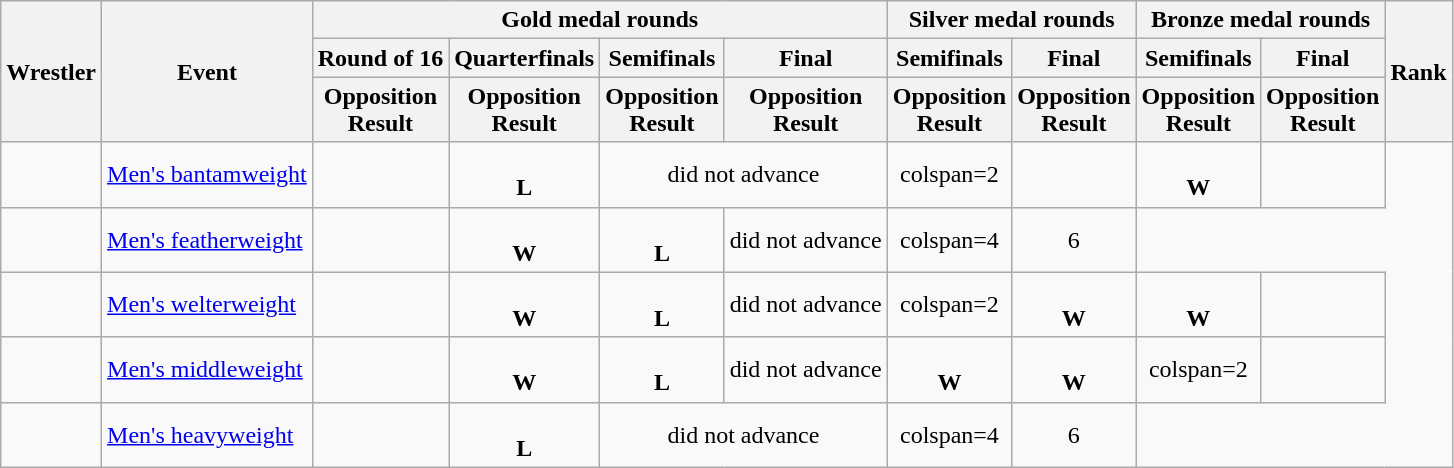<table class="wikitable sortable" style=text-align:center>
<tr>
<th rowspan=3>Wrestler</th>
<th rowspan=3>Event</th>
<th colspan=4>Gold medal rounds</th>
<th colspan=2>Silver medal rounds</th>
<th colspan=2>Bronze medal rounds</th>
<th rowspan=3>Rank</th>
</tr>
<tr>
<th>Round of 16</th>
<th>Quarterfinals</th>
<th>Semifinals</th>
<th>Final</th>
<th>Semifinals</th>
<th>Final</th>
<th>Semifinals</th>
<th>Final</th>
</tr>
<tr>
<th>Opposition<br>Result</th>
<th>Opposition<br>Result</th>
<th>Opposition<br>Result</th>
<th>Opposition<br>Result</th>
<th>Opposition<br>Result</th>
<th>Opposition<br>Result</th>
<th>Opposition<br>Result</th>
<th>Opposition<br>Result</th>
</tr>
<tr>
<td align=left><strong></strong></td>
<td align=left><a href='#'>Men's bantamweight</a></td>
<td></td>
<td><br><strong>L</strong></td>
<td colspan=2>did not advance</td>
<td>colspan=2 </td>
<td></td>
<td><br><strong>W</strong></td>
<td></td>
</tr>
<tr>
<td align=left></td>
<td align=left><a href='#'>Men's featherweight</a></td>
<td></td>
<td><br><strong>W</strong></td>
<td><br><strong>L</strong></td>
<td>did not advance</td>
<td>colspan=4 </td>
<td>6</td>
</tr>
<tr>
<td align=left><strong></strong></td>
<td align=left><a href='#'>Men's welterweight</a></td>
<td></td>
<td><br><strong>W</strong></td>
<td><br><strong>L</strong></td>
<td>did not advance</td>
<td>colspan=2 </td>
<td><br><strong>W</strong></td>
<td><br><strong>W</strong></td>
<td></td>
</tr>
<tr>
<td align=left><strong></strong></td>
<td align=left><a href='#'>Men's middleweight</a></td>
<td></td>
<td><br><strong>W</strong></td>
<td><br><strong>L</strong></td>
<td>did not advance</td>
<td><br><strong>W</strong></td>
<td><br><strong>W</strong></td>
<td>colspan=2 </td>
<td></td>
</tr>
<tr>
<td align=left></td>
<td align=left><a href='#'>Men's heavyweight</a></td>
<td></td>
<td><br><strong>L</strong></td>
<td colspan=2>did not advance</td>
<td>colspan=4 </td>
<td>6</td>
</tr>
</table>
